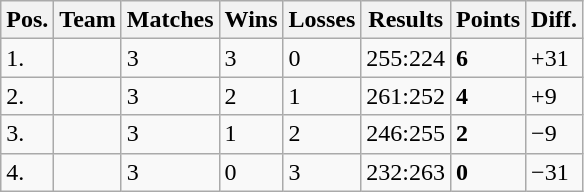<table class="wikitable">
<tr>
<th>Pos.</th>
<th align="center">Team</th>
<th>Matches</th>
<th>Wins</th>
<th>Losses</th>
<th>Results</th>
<th>Points</th>
<th>Diff.</th>
</tr>
<tr>
<td>1.</td>
<td></td>
<td>3</td>
<td>3</td>
<td>0</td>
<td>255:224</td>
<td><strong>6</strong></td>
<td>+31</td>
</tr>
<tr>
<td>2.</td>
<td></td>
<td>3</td>
<td>2</td>
<td>1</td>
<td>261:252</td>
<td><strong>4</strong></td>
<td>+9</td>
</tr>
<tr>
<td>3.</td>
<td></td>
<td>3</td>
<td>1</td>
<td>2</td>
<td>246:255</td>
<td><strong>2</strong></td>
<td>−9</td>
</tr>
<tr>
<td>4.</td>
<td></td>
<td>3</td>
<td>0</td>
<td>3</td>
<td>232:263</td>
<td><strong>0</strong></td>
<td>−31</td>
</tr>
</table>
